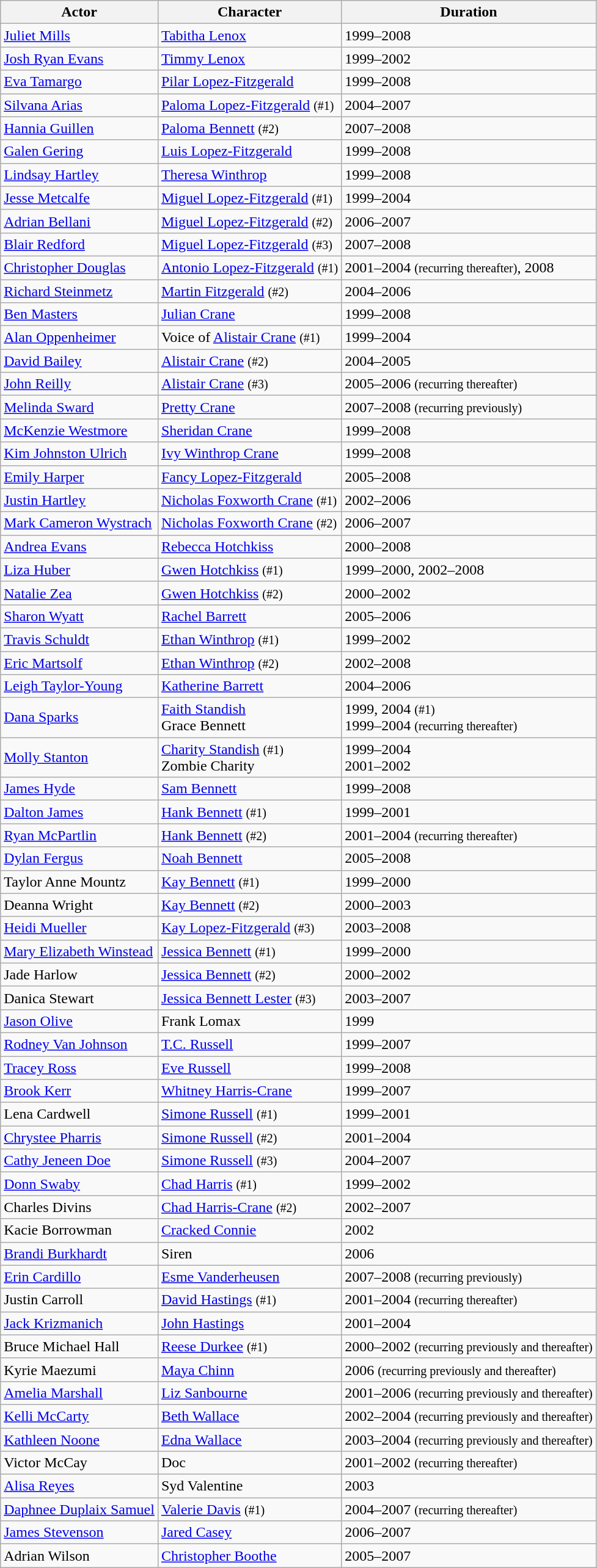<table class="wikitable">
<tr ">
<th>Actor</th>
<th>Character</th>
<th>Duration</th>
</tr>
<tr>
<td><a href='#'>Juliet Mills</a></td>
<td><a href='#'>Tabitha Lenox</a></td>
<td>1999–2008</td>
</tr>
<tr>
<td><a href='#'>Josh Ryan Evans</a></td>
<td><a href='#'>Timmy Lenox</a></td>
<td>1999–2002</td>
</tr>
<tr>
<td><a href='#'>Eva Tamargo</a></td>
<td><a href='#'>Pilar Lopez-Fitzgerald</a></td>
<td>1999–2008</td>
</tr>
<tr>
<td><a href='#'>Silvana Arias</a></td>
<td><a href='#'>Paloma Lopez-Fitzgerald</a> <small>(#1)</small></td>
<td>2004–2007</td>
</tr>
<tr>
<td><a href='#'>Hannia Guillen</a></td>
<td><a href='#'>Paloma Bennett</a> <small>(#2)</small></td>
<td>2007–2008</td>
</tr>
<tr>
<td><a href='#'>Galen Gering</a></td>
<td><a href='#'>Luis Lopez-Fitzgerald</a></td>
<td>1999–2008</td>
</tr>
<tr>
<td><a href='#'>Lindsay Hartley</a></td>
<td><a href='#'>Theresa Winthrop</a></td>
<td>1999–2008</td>
</tr>
<tr>
<td><a href='#'>Jesse Metcalfe</a></td>
<td><a href='#'>Miguel Lopez-Fitzgerald</a> <small>(#1)</small></td>
<td>1999–2004</td>
</tr>
<tr>
<td><a href='#'>Adrian Bellani</a></td>
<td><a href='#'>Miguel Lopez-Fitzgerald</a> <small>(#2)</small></td>
<td>2006–2007</td>
</tr>
<tr>
<td><a href='#'>Blair Redford</a></td>
<td><a href='#'>Miguel Lopez-Fitzgerald</a> <small>(#3)</small></td>
<td>2007–2008</td>
</tr>
<tr>
<td><a href='#'>Christopher Douglas</a></td>
<td><a href='#'>Antonio Lopez-Fitzgerald</a> <small>(#1)</small></td>
<td>2001–2004 <small>(recurring thereafter)</small>, 2008</td>
</tr>
<tr>
<td><a href='#'>Richard Steinmetz</a></td>
<td><a href='#'>Martin Fitzgerald</a> <small>(#2)</small></td>
<td>2004–2006</td>
</tr>
<tr>
<td><a href='#'>Ben Masters</a></td>
<td><a href='#'>Julian Crane</a></td>
<td>1999–2008</td>
</tr>
<tr>
<td><a href='#'>Alan Oppenheimer</a></td>
<td>Voice of <a href='#'>Alistair Crane</a> <small>(#1)</small></td>
<td>1999–2004</td>
</tr>
<tr>
<td><a href='#'>David Bailey</a></td>
<td><a href='#'>Alistair Crane</a> <small>(#2)</small></td>
<td>2004–2005</td>
</tr>
<tr>
<td><a href='#'>John Reilly</a></td>
<td><a href='#'>Alistair Crane</a> <small>(#3)</small></td>
<td>2005–2006 <small>(recurring thereafter)</small></td>
</tr>
<tr>
<td><a href='#'>Melinda Sward</a></td>
<td><a href='#'>Pretty Crane</a></td>
<td>2007–2008 <small>(recurring previously)</small></td>
</tr>
<tr>
<td><a href='#'>McKenzie Westmore</a></td>
<td><a href='#'>Sheridan Crane</a></td>
<td>1999–2008</td>
</tr>
<tr>
<td><a href='#'>Kim Johnston Ulrich</a></td>
<td><a href='#'>Ivy Winthrop Crane</a></td>
<td>1999–2008</td>
</tr>
<tr>
<td><a href='#'>Emily Harper</a></td>
<td><a href='#'>Fancy Lopez-Fitzgerald</a></td>
<td>2005–2008</td>
</tr>
<tr>
<td><a href='#'>Justin Hartley</a></td>
<td><a href='#'>Nicholas Foxworth Crane</a> <small>(#1)</small></td>
<td>2002–2006</td>
</tr>
<tr>
<td><a href='#'>Mark Cameron Wystrach</a></td>
<td><a href='#'>Nicholas Foxworth Crane</a> <small>(#2)</small></td>
<td>2006–2007</td>
</tr>
<tr>
<td><a href='#'>Andrea Evans</a></td>
<td><a href='#'>Rebecca Hotchkiss</a></td>
<td>2000–2008</td>
</tr>
<tr>
<td><a href='#'>Liza Huber</a></td>
<td><a href='#'>Gwen Hotchkiss</a> <small>(#1)</small></td>
<td>1999–2000, 2002–2008</td>
</tr>
<tr>
<td><a href='#'>Natalie Zea</a></td>
<td><a href='#'>Gwen Hotchkiss</a> <small>(#2)</small></td>
<td>2000–2002</td>
</tr>
<tr>
<td><a href='#'>Sharon Wyatt</a></td>
<td><a href='#'>Rachel Barrett</a></td>
<td>2005–2006</td>
</tr>
<tr>
<td><a href='#'>Travis Schuldt</a></td>
<td><a href='#'>Ethan Winthrop</a> <small>(#1)</small></td>
<td>1999–2002</td>
</tr>
<tr>
<td><a href='#'>Eric Martsolf</a></td>
<td><a href='#'>Ethan Winthrop</a> <small>(#2)</small></td>
<td>2002–2008</td>
</tr>
<tr>
<td><a href='#'>Leigh Taylor-Young</a></td>
<td><a href='#'>Katherine Barrett</a></td>
<td>2004–2006</td>
</tr>
<tr>
<td><a href='#'>Dana Sparks</a></td>
<td><a href='#'>Faith Standish</a><br>Grace Bennett</td>
<td>1999, 2004 <small>(#1)</small><br>1999–2004 <small>(recurring thereafter)</small></td>
</tr>
<tr>
<td><a href='#'>Molly Stanton</a></td>
<td><a href='#'>Charity Standish</a> <small>(#1)</small><br>Zombie Charity</td>
<td>1999–2004<br>2001–2002</td>
</tr>
<tr>
<td><a href='#'>James Hyde</a></td>
<td><a href='#'>Sam Bennett</a></td>
<td>1999–2008</td>
</tr>
<tr>
<td><a href='#'>Dalton James</a></td>
<td><a href='#'>Hank Bennett</a> <small>(#1)</small></td>
<td>1999–2001</td>
</tr>
<tr>
<td><a href='#'>Ryan McPartlin</a></td>
<td><a href='#'>Hank Bennett</a> <small>(#2)</small></td>
<td>2001–2004 <small>(recurring thereafter)</small></td>
</tr>
<tr>
<td><a href='#'>Dylan Fergus</a></td>
<td><a href='#'>Noah Bennett</a></td>
<td>2005–2008</td>
</tr>
<tr>
<td>Taylor Anne Mountz</td>
<td><a href='#'>Kay Bennett</a> <small>(#1)</small></td>
<td>1999–2000</td>
</tr>
<tr>
<td>Deanna Wright</td>
<td><a href='#'>Kay Bennett</a> <small>(#2)</small></td>
<td>2000–2003</td>
</tr>
<tr>
<td><a href='#'>Heidi Mueller</a></td>
<td><a href='#'>Kay Lopez-Fitzgerald</a> <small>(#3)</small></td>
<td>2003–2008</td>
</tr>
<tr>
<td><a href='#'>Mary Elizabeth Winstead</a></td>
<td><a href='#'>Jessica Bennett</a> <small>(#1)</small></td>
<td>1999–2000</td>
</tr>
<tr>
<td>Jade Harlow</td>
<td><a href='#'>Jessica Bennett</a> <small>(#2)</small></td>
<td>2000–2002</td>
</tr>
<tr>
<td>Danica Stewart</td>
<td><a href='#'>Jessica Bennett Lester</a> <small>(#3)</small></td>
<td>2003–2007</td>
</tr>
<tr>
<td><a href='#'>Jason Olive</a></td>
<td>Frank Lomax</td>
<td>1999</td>
</tr>
<tr>
<td><a href='#'>Rodney Van Johnson</a></td>
<td><a href='#'>T.C. Russell</a></td>
<td>1999–2007</td>
</tr>
<tr>
<td><a href='#'>Tracey Ross</a></td>
<td><a href='#'>Eve Russell</a></td>
<td>1999–2008</td>
</tr>
<tr>
<td><a href='#'>Brook Kerr</a></td>
<td><a href='#'>Whitney Harris-Crane</a></td>
<td>1999–2007</td>
</tr>
<tr>
<td>Lena Cardwell</td>
<td><a href='#'>Simone Russell</a> <small>(#1)</small></td>
<td>1999–2001</td>
</tr>
<tr>
<td><a href='#'>Chrystee Pharris</a></td>
<td><a href='#'>Simone Russell</a> <small>(#2)</small></td>
<td>2001–2004</td>
</tr>
<tr>
<td><a href='#'>Cathy Jeneen Doe</a></td>
<td><a href='#'>Simone Russell</a> <small>(#3)</small></td>
<td>2004–2007</td>
</tr>
<tr>
<td><a href='#'>Donn Swaby</a></td>
<td><a href='#'>Chad Harris</a> <small>(#1)</small></td>
<td>1999–2002</td>
</tr>
<tr>
<td>Charles Divins</td>
<td><a href='#'>Chad Harris-Crane</a> <small>(#2)</small></td>
<td>2002–2007</td>
</tr>
<tr>
<td>Kacie Borrowman</td>
<td><a href='#'>Cracked Connie</a></td>
<td>2002</td>
</tr>
<tr>
<td><a href='#'>Brandi Burkhardt</a></td>
<td>Siren</td>
<td>2006</td>
</tr>
<tr>
<td><a href='#'>Erin Cardillo</a></td>
<td><a href='#'>Esme Vanderheusen</a></td>
<td>2007–2008 <small>(recurring previously)</small></td>
</tr>
<tr>
<td>Justin Carroll</td>
<td><a href='#'>David Hastings</a> <small>(#1)</small></td>
<td>2001–2004 <small>(recurring thereafter)</small></td>
</tr>
<tr>
<td><a href='#'>Jack Krizmanich</a></td>
<td><a href='#'>John Hastings</a></td>
<td>2001–2004</td>
</tr>
<tr>
<td>Bruce Michael Hall</td>
<td><a href='#'>Reese Durkee</a> <small>(#1)</small></td>
<td>2000–2002 <small>(recurring previously and thereafter)</small></td>
</tr>
<tr>
<td>Kyrie Maezumi</td>
<td><a href='#'>Maya Chinn</a></td>
<td>2006 <small>(recurring previously and thereafter)</small></td>
</tr>
<tr>
<td><a href='#'>Amelia Marshall</a></td>
<td><a href='#'>Liz Sanbourne</a></td>
<td>2001–2006 <small>(recurring previously and thereafter)</small></td>
</tr>
<tr>
<td><a href='#'>Kelli McCarty</a></td>
<td><a href='#'>Beth Wallace</a></td>
<td>2002–2004 <small>(recurring previously and thereafter)</small></td>
</tr>
<tr>
<td><a href='#'>Kathleen Noone</a></td>
<td><a href='#'>Edna Wallace</a></td>
<td>2003–2004 <small>(recurring previously and thereafter)</small></td>
</tr>
<tr>
<td>Victor McCay</td>
<td>Doc</td>
<td>2001–2002 <small>(recurring thereafter)</small></td>
</tr>
<tr>
<td><a href='#'>Alisa Reyes</a></td>
<td>Syd Valentine</td>
<td>2003</td>
</tr>
<tr>
<td><a href='#'>Daphnee Duplaix Samuel</a></td>
<td><a href='#'>Valerie Davis</a> <small>(#1)</small></td>
<td>2004–2007 <small>(recurring thereafter)</small></td>
</tr>
<tr>
<td><a href='#'>James Stevenson</a></td>
<td><a href='#'>Jared Casey</a></td>
<td>2006–2007</td>
</tr>
<tr>
<td>Adrian Wilson</td>
<td><a href='#'>Christopher Boothe</a></td>
<td>2005–2007</td>
</tr>
</table>
